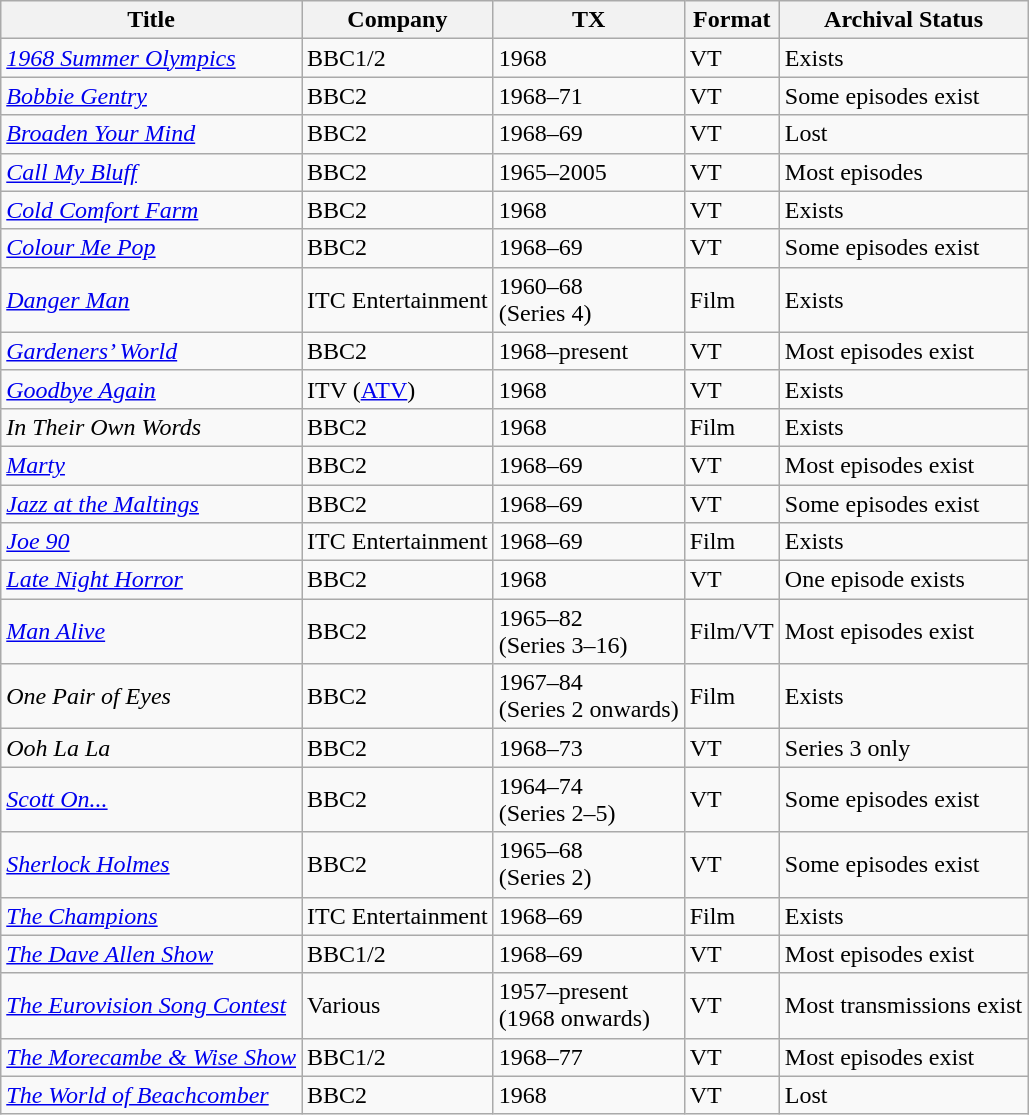<table class="wikitable">
<tr>
<th>Title</th>
<th>Company</th>
<th>TX</th>
<th>Format</th>
<th>Archival Status</th>
</tr>
<tr>
<td><em><a href='#'>1968 Summer Olympics</a></em></td>
<td>BBC1/2</td>
<td>1968</td>
<td>VT</td>
<td>Exists</td>
</tr>
<tr>
<td><em><a href='#'>Bobbie Gentry</a></em></td>
<td>BBC2</td>
<td>1968–71</td>
<td>VT</td>
<td>Some episodes exist</td>
</tr>
<tr>
<td><em><a href='#'>Broaden Your Mind</a></em></td>
<td>BBC2</td>
<td>1968–69</td>
<td>VT</td>
<td>Lost </td>
</tr>
<tr>
<td><em><a href='#'>Call My Bluff</a></em></td>
<td>BBC2</td>
<td>1965–2005</td>
<td>VT</td>
<td>Most episodes</td>
</tr>
<tr>
<td><em><a href='#'>Cold Comfort Farm</a></em></td>
<td>BBC2</td>
<td>1968</td>
<td>VT</td>
<td>Exists</td>
</tr>
<tr>
<td><em><a href='#'>Colour Me Pop</a></em></td>
<td>BBC2</td>
<td>1968–69</td>
<td>VT</td>
<td>Some episodes exist </td>
</tr>
<tr>
<td><em><a href='#'>Danger Man</a></em></td>
<td>ITC Entertainment</td>
<td>1960–68<br>(Series 4)</td>
<td>Film</td>
<td>Exists</td>
</tr>
<tr>
<td><a href='#'><em>Gardeners’ World</em></a></td>
<td>BBC2</td>
<td>1968–present</td>
<td>VT</td>
<td>Most episodes exist</td>
</tr>
<tr>
<td><a href='#'><em>Goodbye Again</em></a></td>
<td>ITV (<a href='#'>ATV</a>)</td>
<td>1968</td>
<td>VT</td>
<td>Exists</td>
</tr>
<tr>
<td><em>In Their Own Words</em></td>
<td>BBC2</td>
<td>1968</td>
<td>Film</td>
<td>Exists</td>
</tr>
<tr>
<td><a href='#'><em>Marty</em></a></td>
<td>BBC2</td>
<td>1968–69</td>
<td>VT</td>
<td>Most episodes exist</td>
</tr>
<tr>
<td><em><a href='#'>Jazz at the Maltings</a></em></td>
<td>BBC2</td>
<td>1968–69</td>
<td>VT</td>
<td>Some episodes exist</td>
</tr>
<tr>
<td><em><a href='#'>Joe 90</a></em></td>
<td>ITC Entertainment</td>
<td>1968–69</td>
<td>Film</td>
<td>Exists</td>
</tr>
<tr>
<td><em><a href='#'>Late Night Horror</a></em></td>
<td>BBC2</td>
<td>1968</td>
<td>VT</td>
<td>One episode exists</td>
</tr>
<tr>
<td><a href='#'><em>Man Alive</em></a></td>
<td>BBC2</td>
<td>1965–82<br>(Series 3–16)</td>
<td>Film/VT</td>
<td>Most episodes exist</td>
</tr>
<tr>
<td><em>One Pair of Eyes</em></td>
<td>BBC2</td>
<td>1967–84<br>(Series 2 onwards)</td>
<td>Film</td>
<td>Exists</td>
</tr>
<tr>
<td><em>Ooh La La</em></td>
<td>BBC2</td>
<td>1968–73</td>
<td>VT</td>
<td>Series 3 only</td>
</tr>
<tr>
<td><a href='#'><em>Scott On...</em></a></td>
<td>BBC2</td>
<td>1964–74<br>(Series 2–5)</td>
<td>VT</td>
<td>Some episodes exist</td>
</tr>
<tr>
<td><a href='#'><em>Sherlock Holmes</em></a></td>
<td>BBC2</td>
<td>1965–68<br>(Series 2)</td>
<td>VT</td>
<td>Some episodes exist</td>
</tr>
<tr>
<td><em><a href='#'>The Champions</a></em></td>
<td>ITC Entertainment</td>
<td>1968–69</td>
<td>Film</td>
<td>Exists</td>
</tr>
<tr>
<td><a href='#'><em>The Dave Allen Show</em></a></td>
<td>BBC1/2</td>
<td>1968–69</td>
<td>VT</td>
<td>Most episodes exist</td>
</tr>
<tr>
<td><a href='#'><em>The Eurovision Song Contest</em></a></td>
<td>Various</td>
<td>1957–present<br>(1968 onwards)</td>
<td>VT</td>
<td>Most transmissions exist </td>
</tr>
<tr>
<td><a href='#'><em>The Morecambe & Wise Show</em></a></td>
<td>BBC1/2</td>
<td>1968–77</td>
<td>VT</td>
<td>Most episodes exist</td>
</tr>
<tr>
<td><em><a href='#'>The World of Beachcomber</a></em></td>
<td>BBC2</td>
<td>1968</td>
<td>VT</td>
<td>Lost</td>
</tr>
</table>
